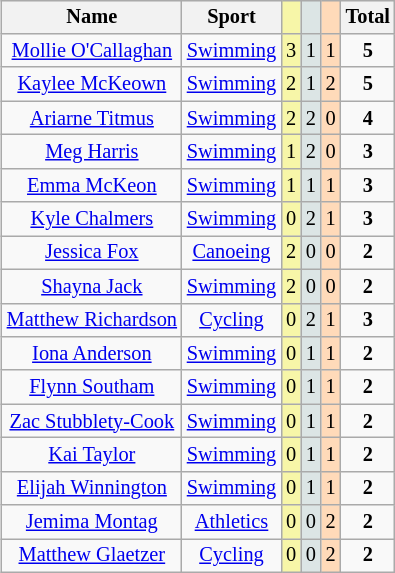<table class=wikitable style=font-size:85%;text-align:center;float:right>
<tr>
<th>Name</th>
<th>Sport</th>
<td bgcolor=F7F6A8></td>
<td bgcolor=DCE5E5></td>
<td bgcolor=FFDAB9></td>
<th>Total</th>
</tr>
<tr>
<td><a href='#'>Mollie O'Callaghan</a></td>
<td><a href='#'>Swimming</a></td>
<td bgcolor=F7F6A8>3</td>
<td bgcolor=DCE5E5>1</td>
<td bgcolor=FFDAB9>1</td>
<td><strong>5</strong></td>
</tr>
<tr>
<td><a href='#'>Kaylee McKeown</a></td>
<td><a href='#'>Swimming</a></td>
<td bgcolor=F7F6A8>2</td>
<td bgcolor=DCE5E5>1</td>
<td bgcolor=FFDAB9>2</td>
<td><strong>5</strong></td>
</tr>
<tr>
<td><a href='#'>Ariarne Titmus</a></td>
<td><a href='#'>Swimming</a></td>
<td bgcolor=F7F6A8>2</td>
<td bgcolor=DCE5E5>2</td>
<td bgcolor=FFDAB9>0</td>
<td><strong>4</strong></td>
</tr>
<tr>
<td><a href='#'>Meg Harris</a></td>
<td><a href='#'>Swimming</a></td>
<td bgcolor=F7F6A8>1</td>
<td bgcolor=DCE5E5>2</td>
<td bgcolor=FFDAB9>0</td>
<td><strong>3</strong></td>
</tr>
<tr>
<td><a href='#'>Emma McKeon</a></td>
<td><a href='#'>Swimming</a></td>
<td bgcolor=F7F6A8>1</td>
<td bgcolor=DCE5E5>1</td>
<td bgcolor=FFDAB9>1</td>
<td><strong>3</strong></td>
</tr>
<tr>
<td><a href='#'>Kyle Chalmers</a></td>
<td><a href='#'>Swimming</a></td>
<td bgcolor=F7F6A8>0</td>
<td bgcolor=DCE5E5>2</td>
<td bgcolor=FFDAB9>1</td>
<td><strong>3</strong></td>
</tr>
<tr>
<td><a href='#'>Jessica Fox</a></td>
<td><a href='#'>Canoeing</a></td>
<td bgcolor=F7F6A8>2</td>
<td bgcolor=DCE5E5>0</td>
<td bgcolor=FFDAB9>0</td>
<td><strong>2</strong></td>
</tr>
<tr>
<td><a href='#'>Shayna Jack</a></td>
<td><a href='#'>Swimming</a></td>
<td bgcolor=F7F6A8>2</td>
<td bgcolor=DCE5E5>0</td>
<td bgcolor=FFDAB9>0</td>
<td><strong>2</strong></td>
</tr>
<tr>
<td><a href='#'>Matthew Richardson</a></td>
<td><a href='#'>Cycling</a></td>
<td bgcolor=F7F6A8>0</td>
<td bgcolor=DCE5E5>2</td>
<td bgcolor=FFDAB9>1</td>
<td><strong>3</strong></td>
</tr>
<tr>
<td><a href='#'>Iona Anderson</a></td>
<td><a href='#'>Swimming</a></td>
<td bgcolor=F7F6A8>0</td>
<td bgcolor=DCE5E5>1</td>
<td bgcolor=FFDAB9>1</td>
<td><strong>2</strong></td>
</tr>
<tr>
<td><a href='#'>Flynn Southam</a></td>
<td><a href='#'>Swimming</a></td>
<td bgcolor=F7F6A8>0</td>
<td bgcolor=DCE5E5>1</td>
<td bgcolor=FFDAB9>1</td>
<td><strong>2</strong></td>
</tr>
<tr>
<td><a href='#'>Zac Stubblety-Cook</a></td>
<td><a href='#'>Swimming</a></td>
<td bgcolor=F7F6A8>0</td>
<td bgcolor=DCE5E5>1</td>
<td bgcolor=FFDAB9>1</td>
<td><strong>2</strong></td>
</tr>
<tr>
<td><a href='#'>Kai Taylor</a></td>
<td><a href='#'>Swimming</a></td>
<td bgcolor=F7F6A8>0</td>
<td bgcolor=DCE5E5>1</td>
<td bgcolor=FFDAB9>1</td>
<td><strong>2</strong></td>
</tr>
<tr>
<td><a href='#'>Elijah Winnington</a></td>
<td><a href='#'>Swimming</a></td>
<td bgcolor=F7F6A8>0</td>
<td bgcolor=DCE5E5>1</td>
<td bgcolor=FFDAB9>1</td>
<td><strong>2</strong></td>
</tr>
<tr>
<td><a href='#'>Jemima Montag</a></td>
<td><a href='#'>Athletics</a></td>
<td bgcolor=F7F6A8>0</td>
<td bgcolor=DCE5E5>0</td>
<td bgcolor=FFDAB9>2</td>
<td><strong>2</strong></td>
</tr>
<tr>
<td><a href='#'>Matthew Glaetzer</a></td>
<td><a href='#'>Cycling</a></td>
<td bgcolor=F7F6A8>0</td>
<td bgcolor=DCE5E5>0</td>
<td bgcolor=FFDAB9>2</td>
<td><strong>2</strong></td>
</tr>
</table>
